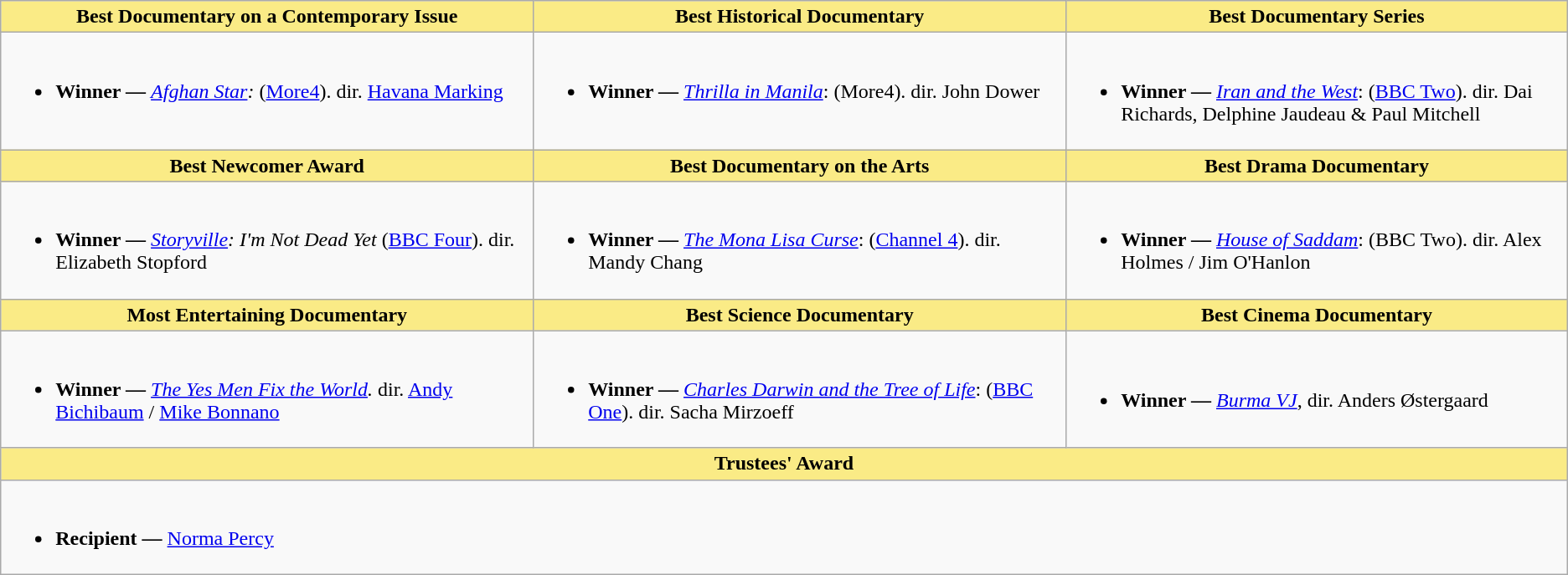<table class="wikitable" style="font-size:100%">
<tr>
<th style="background:#FAEB86;" width="34%"><strong>Best Documentary on a Contemporary Issue</strong></th>
<th style="background:#FAEB86;" width="33%"><strong>Best Historical Documentary</strong></th>
<th style="background:#FAEB86;" width="33%"><strong>Best Documentary Series</strong></th>
</tr>
<tr>
<td style="vertical-align:top"><br><ul><li><strong>Winner —</strong> <em><a href='#'>Afghan Star</a>:</em> (<a href='#'>More4</a>). dir. <a href='#'>Havana Marking</a></li></ul></td>
<td style="vertical-align:top"><br><ul><li><strong>Winner —</strong> <em><a href='#'>Thrilla in Manila</a></em>: (More4). dir. John Dower</li></ul></td>
<td style="vertical-align:top"><br><ul><li><strong>Winner —</strong> <em><a href='#'>Iran and the West</a></em>: (<a href='#'>BBC Two</a>). dir. Dai Richards, Delphine Jaudeau & Paul Mitchell</li></ul></td>
</tr>
<tr>
<th style="background:#FAEB86;" width="34%"><strong>Best Newcomer Award</strong></th>
<th style="background:#FAEB86;" width="33%"><strong>Best Documentary on the Arts</strong></th>
<th style="background:#FAEB86;" width="33%"><strong>Best Drama Documentary</strong></th>
</tr>
<tr>
<td style="vertical-align:top"><br><ul><li><strong>Winner —</strong> <a href='#'><em>Storyville</em></a><em>: I'm Not Dead Yet</em> (<a href='#'>BBC Four</a>). dir. Elizabeth Stopford</li></ul></td>
<td style="vertical-align:top"><br><ul><li><strong>Winner —</strong> <em><a href='#'>The Mona Lisa Curse</a></em>: (<a href='#'>Channel 4</a>). dir. Mandy Chang</li></ul></td>
<td style="vertical-align:top"><br><ul><li><strong>Winner —</strong> <em><a href='#'>House of Saddam</a></em>: (BBC Two). dir. Alex Holmes / Jim O'Hanlon</li></ul></td>
</tr>
<tr>
<th style="background:#FAEB86;" width="34%"><strong>Most Entertaining Documentary</strong></th>
<th style="background:#FAEB86;" width="34%">Best Science Documentary</th>
<th style="background:#FAEB86;" width="34%">Best Cinema Documentary</th>
</tr>
<tr>
<td><br><ul><li><strong>Winner —</strong> <em><a href='#'>The Yes Men Fix the World</a>.</em> dir. <a href='#'>Andy Bichibaum</a> / <a href='#'>Mike Bonnano</a></li></ul></td>
<td><br><ul><li><strong>Winner —</strong> <em><a href='#'>Charles Darwin and the Tree of Life</a></em>: (<a href='#'>BBC One</a>). dir. Sacha Mirzoeff</li></ul></td>
<td><br><ul><li><strong>Winner —</strong> <em><a href='#'>Burma VJ</a></em>, dir. Anders Østergaard</li></ul></td>
</tr>
<tr>
<th colspan="3" style="background:#FAEB86;" width="34%">Trustees' Award</th>
</tr>
<tr>
<td colspan="3"><br><ul><li><strong>Recipient —</strong> <a href='#'>Norma Percy</a></li></ul></td>
</tr>
</table>
